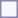<table style="border:1px solid #8888aa; background-color:#f7f8ff; padding:5px; font-size:95%; margin: 0px 12px 12px 0px;">
</table>
